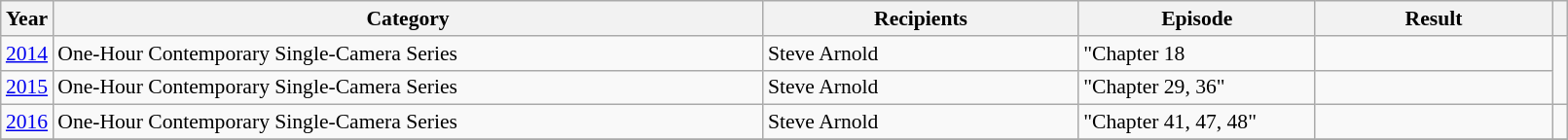<table class="wikitable plainrowheaders" style="font-size: 90%" width=85%>
<tr>
<th scope="col" style="width:2%;">Year</th>
<th scope="col" style="width:45%;">Category</th>
<th scope="col" style="width:20%;">Recipients</th>
<th scope="col" style="width:15%;">Episode</th>
<th scope="col" style="width:15%;">Result</th>
<th scope="col" class="unsortable" style="width:1%;"></th>
</tr>
<tr>
<td style="text-align:center;"><a href='#'>2014</a></td>
<td>One-Hour Contemporary Single-Camera Series</td>
<td>Steve Arnold</td>
<td>"Chapter 18</td>
<td></td>
<td rowspan=2 style="text-align:center;"></td>
</tr>
<tr>
<td style="text-align:center;"><a href='#'>2015</a></td>
<td>One-Hour Contemporary Single-Camera Series</td>
<td>Steve Arnold</td>
<td>"Chapter 29, 36"</td>
<td></td>
</tr>
<tr>
<td style="text-align:center;"><a href='#'>2016</a></td>
<td>One-Hour Contemporary Single-Camera Series</td>
<td>Steve Arnold</td>
<td>"Chapter 41, 47, 48"</td>
<td></td>
<td style="text-align:center;"></td>
</tr>
<tr>
</tr>
</table>
